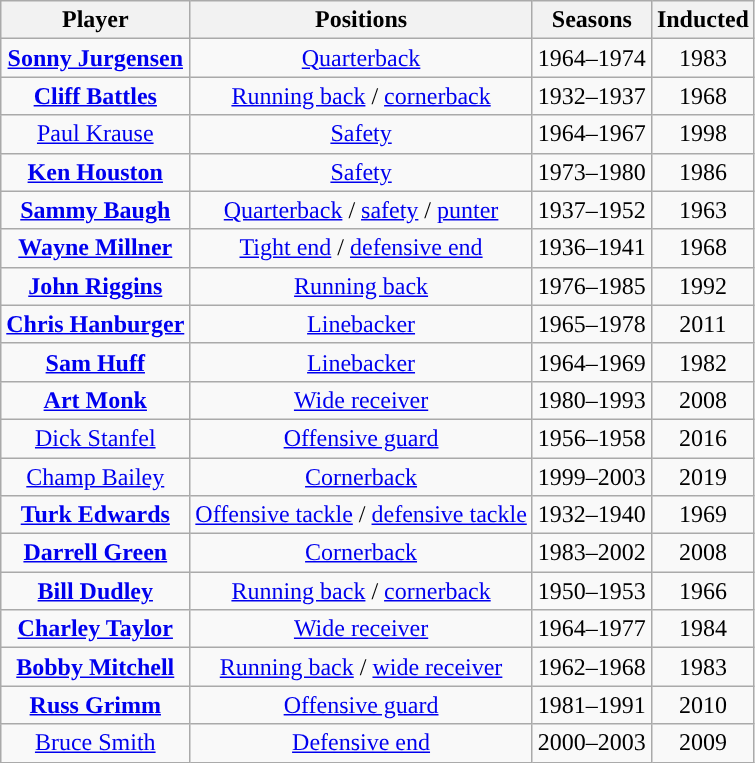<table class="wikitable" style="text-align:center">
<tr>
<th>Player</th>
<th>Positions</th>
<th>Seasons</th>
<th>Inducted</th>
</tr>
<tr>
<td><strong><a href='#'>Sonny Jurgensen</a></strong></td>
<td><a href='#'>Quarterback</a></td>
<td>1964–1974</td>
<td>1983</td>
</tr>
<tr>
<td><strong><a href='#'>Cliff Battles</a></strong></td>
<td><a href='#'>Running back</a> / <a href='#'>cornerback</a></td>
<td>1932–1937</td>
<td>1968</td>
</tr>
<tr>
<td><a href='#'>Paul Krause</a></td>
<td><a href='#'>Safety</a></td>
<td>1964–1967</td>
<td>1998</td>
</tr>
<tr>
<td><strong><a href='#'>Ken Houston</a></strong></td>
<td><a href='#'>Safety</a></td>
<td>1973–1980</td>
<td>1986</td>
</tr>
<tr>
<td><strong><a href='#'>Sammy Baugh</a></strong></td>
<td><a href='#'>Quarterback</a> / <a href='#'>safety</a> / <a href='#'>punter</a></td>
<td>1937–1952</td>
<td>1963</td>
</tr>
<tr>
<td><strong><a href='#'>Wayne Millner</a></strong></td>
<td><a href='#'>Tight end</a> / <a href='#'>defensive end</a></td>
<td>1936–1941</td>
<td>1968</td>
</tr>
<tr>
<td><strong><a href='#'>John Riggins</a></strong></td>
<td><a href='#'>Running back</a></td>
<td>1976–1985</td>
<td>1992</td>
</tr>
<tr>
<td><strong><a href='#'>Chris Hanburger</a></strong></td>
<td><a href='#'>Linebacker</a></td>
<td>1965–1978</td>
<td>2011</td>
</tr>
<tr>
<td><strong><a href='#'>Sam Huff</a></strong></td>
<td><a href='#'>Linebacker</a></td>
<td>1964–1969</td>
<td>1982</td>
</tr>
<tr>
<td><strong><a href='#'>Art Monk</a></strong></td>
<td><a href='#'>Wide receiver</a></td>
<td>1980–1993</td>
<td>2008</td>
</tr>
<tr>
<td><a href='#'>Dick Stanfel</a></td>
<td><a href='#'>Offensive guard</a></td>
<td>1956–1958</td>
<td>2016</td>
</tr>
<tr>
<td><a href='#'>Champ Bailey</a></td>
<td><a href='#'>Cornerback</a></td>
<td>1999–2003</td>
<td>2019</td>
</tr>
<tr>
<td><strong><a href='#'>Turk Edwards</a></strong></td>
<td><a href='#'>Offensive tackle</a> / <a href='#'>defensive tackle</a></td>
<td>1932–1940</td>
<td>1969</td>
</tr>
<tr>
<td><strong><a href='#'>Darrell Green</a></strong></td>
<td><a href='#'>Cornerback</a></td>
<td>1983–2002</td>
<td>2008</td>
</tr>
<tr>
<td><strong><a href='#'>Bill Dudley</a></strong></td>
<td><a href='#'>Running back</a> / <a href='#'>cornerback</a></td>
<td>1950–1953</td>
<td>1966</td>
</tr>
<tr>
<td><strong><a href='#'>Charley Taylor</a></strong></td>
<td><a href='#'>Wide receiver</a></td>
<td>1964–1977</td>
<td>1984</td>
</tr>
<tr>
<td><strong><a href='#'>Bobby Mitchell</a></strong></td>
<td><a href='#'>Running back</a> / <a href='#'>wide receiver</a></td>
<td>1962–1968</td>
<td>1983</td>
</tr>
<tr>
<td><strong><a href='#'>Russ Grimm</a></strong></td>
<td><a href='#'>Offensive guard</a></td>
<td>1981–1991</td>
<td>2010</td>
</tr>
<tr>
<td><a href='#'>Bruce Smith</a></td>
<td><a href='#'>Defensive end</a></td>
<td>2000–2003</td>
<td>2009</td>
</tr>
</table>
